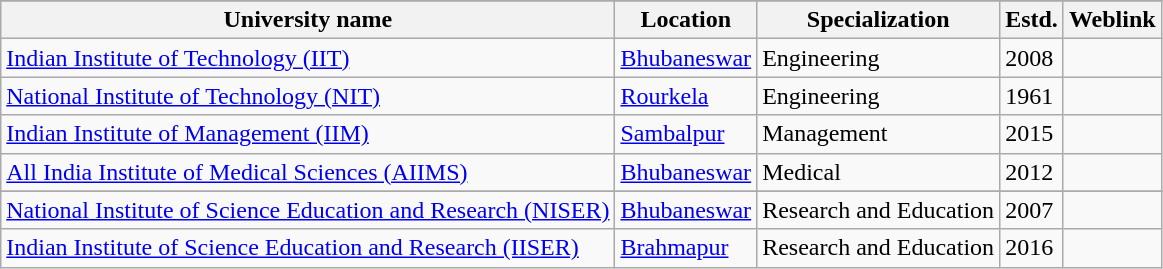<table class="wikitable sortable">
<tr>
</tr>
<tr>
<th>University name</th>
<th>Location</th>
<th>Specialization</th>
<th>Estd.</th>
<th>Weblink</th>
</tr>
<tr>
<td><a href='#'>Indian Institute of Technology (IIT)</a></td>
<td><a href='#'>Bhubaneswar</a></td>
<td>Engineering</td>
<td>2008</td>
<td></td>
</tr>
<tr>
<td><a href='#'>National Institute of Technology (NIT)</a></td>
<td><a href='#'>Rourkela</a></td>
<td>Engineering</td>
<td>1961</td>
<td></td>
</tr>
<tr>
<td><a href='#'>Indian Institute of Management (IIM)</a></td>
<td><a href='#'>Sambalpur</a></td>
<td>Management</td>
<td>2015</td>
<td></td>
</tr>
<tr>
<td><a href='#'>All India Institute of Medical Sciences (AIIMS)</a></td>
<td><a href='#'>Bhubaneswar</a></td>
<td>Medical</td>
<td>2012</td>
<td></td>
</tr>
<tr>
</tr>
<tr>
<td><a href='#'>National Institute of Science Education and Research (NISER)</a></td>
<td><a href='#'>Bhubaneswar</a></td>
<td>Research and Education</td>
<td>2007</td>
<td></td>
</tr>
<tr>
<td><a href='#'>Indian Institute of Science Education and Research (IISER)</a></td>
<td><a href='#'>Brahmapur</a></td>
<td>Research and Education</td>
<td>2016</td>
<td></td>
</tr>
</table>
